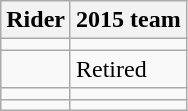<table class="wikitable">
<tr>
<th>Rider</th>
<th>2015 team</th>
</tr>
<tr>
<td></td>
<td></td>
</tr>
<tr>
<td></td>
<td>Retired</td>
</tr>
<tr>
<td></td>
<td></td>
</tr>
<tr>
<td></td>
<td></td>
</tr>
</table>
